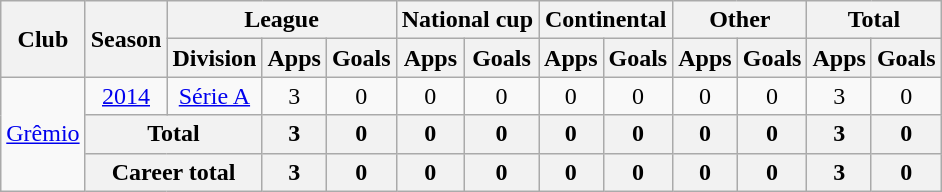<table class="wikitable" style="text-align:center">
<tr>
<th rowspan="2">Club</th>
<th rowspan="2">Season</th>
<th colspan="3">League</th>
<th colspan="2">National cup</th>
<th colspan="2">Continental</th>
<th colspan="2">Other</th>
<th colspan="2">Total</th>
</tr>
<tr>
<th>Division</th>
<th>Apps</th>
<th>Goals</th>
<th>Apps</th>
<th>Goals</th>
<th>Apps</th>
<th>Goals</th>
<th>Apps</th>
<th>Goals</th>
<th>Apps</th>
<th>Goals</th>
</tr>
<tr>
<td rowspan="3"><a href='#'>Grêmio</a></td>
<td><a href='#'>2014</a></td>
<td><a href='#'>Série A</a></td>
<td>3</td>
<td>0</td>
<td>0</td>
<td>0</td>
<td>0</td>
<td>0</td>
<td>0</td>
<td>0</td>
<td>3</td>
<td>0</td>
</tr>
<tr>
<th colspan="2">Total</th>
<th>3</th>
<th>0</th>
<th>0</th>
<th>0</th>
<th>0</th>
<th>0</th>
<th>0</th>
<th>0</th>
<th>3</th>
<th>0</th>
</tr>
<tr>
<th colspan="2">Career total</th>
<th>3</th>
<th>0</th>
<th>0</th>
<th>0</th>
<th>0</th>
<th>0</th>
<th>0</th>
<th>0</th>
<th>3</th>
<th>0</th>
</tr>
</table>
